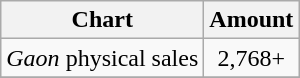<table class="wikitable" style="text-align:center">
<tr>
<th>Chart</th>
<th>Amount</th>
</tr>
<tr>
<td><em>Gaon</em> physical sales</td>
<td>2,768+</td>
</tr>
<tr>
</tr>
</table>
